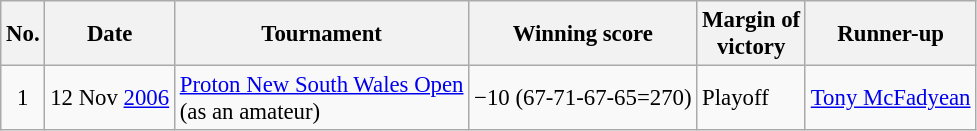<table class="wikitable" style="font-size:95%;">
<tr>
<th>No.</th>
<th>Date</th>
<th>Tournament</th>
<th>Winning score</th>
<th>Margin of<br>victory</th>
<th>Runner-up</th>
</tr>
<tr>
<td align=center>1</td>
<td align=right>12 Nov <a href='#'>2006</a></td>
<td><a href='#'>Proton New South Wales Open</a><br>(as an amateur)</td>
<td>−10 (67-71-67-65=270)</td>
<td>Playoff</td>
<td> <a href='#'>Tony McFadyean</a></td>
</tr>
</table>
